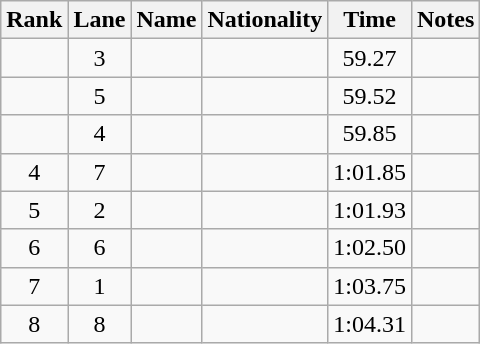<table class="wikitable sortable" style="text-align:center">
<tr>
<th>Rank</th>
<th>Lane</th>
<th>Name</th>
<th>Nationality</th>
<th>Time</th>
<th>Notes</th>
</tr>
<tr>
<td></td>
<td>3</td>
<td align=left></td>
<td align=left></td>
<td>59.27</td>
<td><strong></strong></td>
</tr>
<tr>
<td></td>
<td>5</td>
<td align=left></td>
<td align=left></td>
<td>59.52</td>
<td></td>
</tr>
<tr>
<td></td>
<td>4</td>
<td align=left></td>
<td align=left></td>
<td>59.85</td>
<td></td>
</tr>
<tr>
<td>4</td>
<td>7</td>
<td align=left></td>
<td align=left></td>
<td>1:01.85</td>
<td></td>
</tr>
<tr>
<td>5</td>
<td>2</td>
<td align=left></td>
<td align=left></td>
<td>1:01.93</td>
<td></td>
</tr>
<tr>
<td>6</td>
<td>6</td>
<td align=left></td>
<td align=left></td>
<td>1:02.50</td>
<td></td>
</tr>
<tr>
<td>7</td>
<td>1</td>
<td align=left></td>
<td align=left></td>
<td>1:03.75</td>
<td></td>
</tr>
<tr>
<td>8</td>
<td>8</td>
<td align=left></td>
<td align=left></td>
<td>1:04.31</td>
<td></td>
</tr>
</table>
